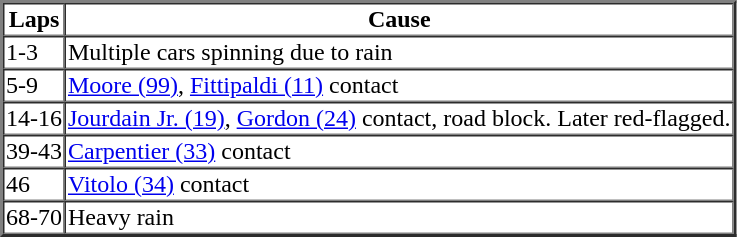<table border=2 cellspacing=0>
<tr>
<th>Laps</th>
<th>Cause</th>
</tr>
<tr>
<td>1-3</td>
<td>Multiple cars spinning due to rain</td>
</tr>
<tr>
<td>5-9</td>
<td><a href='#'>Moore (99)</a>, <a href='#'>Fittipaldi (11)</a> contact</td>
</tr>
<tr>
<td>14-16</td>
<td><a href='#'>Jourdain Jr. (19)</a>, <a href='#'>Gordon (24)</a> contact, road block. Later red-flagged.</td>
</tr>
<tr>
<td>39-43</td>
<td><a href='#'>Carpentier (33)</a> contact</td>
</tr>
<tr>
<td>46</td>
<td><a href='#'>Vitolo (34)</a> contact</td>
</tr>
<tr>
<td>68-70</td>
<td>Heavy rain</td>
</tr>
</table>
